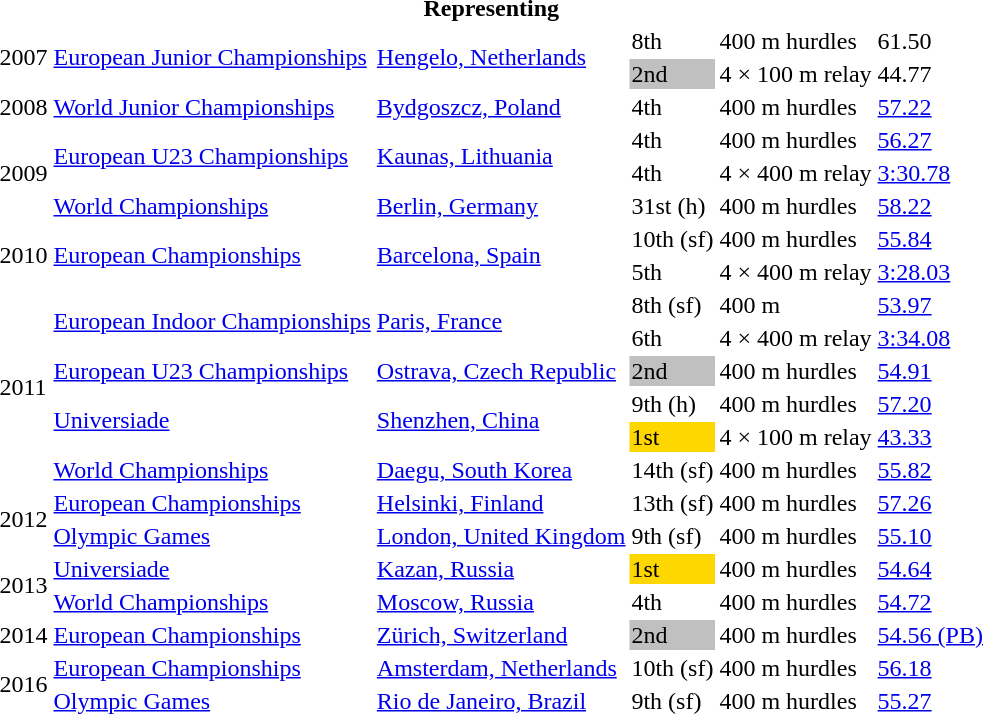<table>
<tr>
<th colspan="6">Representing </th>
</tr>
<tr>
<td rowspan=2>2007</td>
<td rowspan=2><a href='#'>European Junior Championships</a></td>
<td rowspan=2><a href='#'>Hengelo, Netherlands</a></td>
<td>8th</td>
<td>400 m hurdles</td>
<td>61.50</td>
</tr>
<tr>
<td bgcolor=silver>2nd</td>
<td>4 × 100 m relay</td>
<td>44.77</td>
</tr>
<tr>
<td>2008</td>
<td><a href='#'>World Junior Championships</a></td>
<td><a href='#'>Bydgoszcz, Poland</a></td>
<td>4th</td>
<td>400 m hurdles</td>
<td><a href='#'>57.22</a></td>
</tr>
<tr>
<td rowspan=3>2009</td>
<td rowspan=2><a href='#'>European U23 Championships</a></td>
<td rowspan=2><a href='#'>Kaunas, Lithuania</a></td>
<td>4th</td>
<td>400 m hurdles</td>
<td><a href='#'>56.27</a></td>
</tr>
<tr>
<td>4th</td>
<td>4 × 400 m relay</td>
<td><a href='#'>3:30.78</a></td>
</tr>
<tr>
<td><a href='#'>World Championships</a></td>
<td><a href='#'>Berlin, Germany</a></td>
<td>31st (h)</td>
<td>400 m hurdles</td>
<td><a href='#'>58.22</a></td>
</tr>
<tr>
<td rowspan=2>2010</td>
<td rowspan=2><a href='#'>European Championships</a></td>
<td rowspan=2><a href='#'>Barcelona, Spain</a></td>
<td>10th (sf)</td>
<td>400 m hurdles</td>
<td><a href='#'>55.84</a></td>
</tr>
<tr>
<td>5th</td>
<td>4 × 400 m relay</td>
<td><a href='#'>3:28.03</a></td>
</tr>
<tr>
<td rowspan=6>2011</td>
<td rowspan=2><a href='#'>European Indoor Championships</a></td>
<td rowspan=2><a href='#'>Paris, France</a></td>
<td>8th (sf)</td>
<td>400 m</td>
<td><a href='#'>53.97</a></td>
</tr>
<tr>
<td>6th</td>
<td>4 × 400 m relay</td>
<td><a href='#'>3:34.08</a></td>
</tr>
<tr>
<td><a href='#'>European U23 Championships</a></td>
<td><a href='#'>Ostrava, Czech Republic</a></td>
<td bgcolor=silver>2nd</td>
<td>400 m hurdles</td>
<td><a href='#'>54.91</a></td>
</tr>
<tr>
<td rowspan=2><a href='#'>Universiade</a></td>
<td rowspan=2><a href='#'>Shenzhen, China</a></td>
<td>9th (h)</td>
<td>400 m hurdles</td>
<td><a href='#'>57.20</a></td>
</tr>
<tr>
<td bgcolor=gold>1st</td>
<td>4 × 100 m relay</td>
<td><a href='#'>43.33</a></td>
</tr>
<tr>
<td><a href='#'>World Championships</a></td>
<td><a href='#'>Daegu, South Korea</a></td>
<td>14th (sf)</td>
<td>400 m hurdles</td>
<td><a href='#'>55.82</a></td>
</tr>
<tr>
<td rowspan=2>2012</td>
<td><a href='#'>European Championships</a></td>
<td><a href='#'>Helsinki, Finland</a></td>
<td>13th (sf)</td>
<td>400 m hurdles</td>
<td><a href='#'>57.26</a></td>
</tr>
<tr>
<td><a href='#'>Olympic Games</a></td>
<td><a href='#'>London, United Kingdom</a></td>
<td>9th (sf)</td>
<td>400 m hurdles</td>
<td><a href='#'>55.10</a></td>
</tr>
<tr>
<td rowspan=2>2013</td>
<td><a href='#'>Universiade</a></td>
<td><a href='#'>Kazan, Russia</a></td>
<td bgcolor=gold>1st</td>
<td>400 m hurdles</td>
<td><a href='#'>54.64</a></td>
</tr>
<tr>
<td><a href='#'>World Championships</a></td>
<td><a href='#'>Moscow, Russia</a></td>
<td>4th</td>
<td>400 m hurdles</td>
<td><a href='#'>54.72</a></td>
</tr>
<tr>
<td>2014</td>
<td><a href='#'>European Championships</a></td>
<td><a href='#'>Zürich, Switzerland</a></td>
<td bgcolor=silver>2nd</td>
<td>400 m hurdles</td>
<td><a href='#'>54.56 (PB)</a></td>
</tr>
<tr>
<td rowspan=2>2016</td>
<td><a href='#'>European Championships</a></td>
<td><a href='#'>Amsterdam, Netherlands</a></td>
<td>10th (sf)</td>
<td>400 m hurdles</td>
<td><a href='#'>56.18</a></td>
</tr>
<tr>
<td><a href='#'>Olympic Games</a></td>
<td><a href='#'>Rio de Janeiro, Brazil</a></td>
<td>9th (sf)</td>
<td>400 m hurdles</td>
<td><a href='#'>55.27</a></td>
</tr>
</table>
